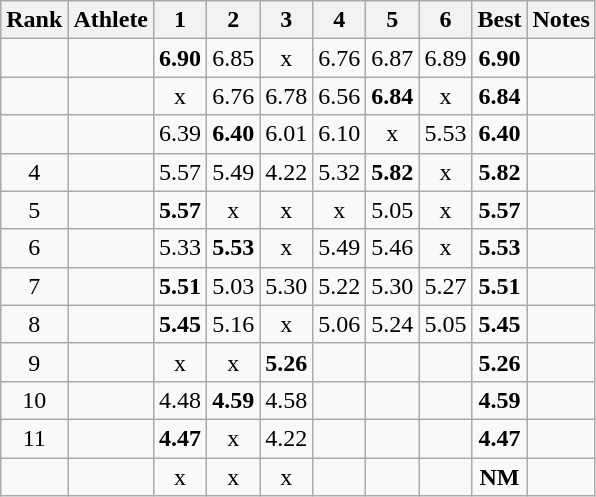<table class="wikitable sortable" style="text-align:center">
<tr>
<th>Rank</th>
<th>Athlete</th>
<th>1</th>
<th>2</th>
<th>3</th>
<th>4</th>
<th>5</th>
<th>6</th>
<th>Best</th>
<th>Notes</th>
</tr>
<tr>
<td></td>
<td style="text-align:left"></td>
<td><strong>6.90</strong></td>
<td>6.85</td>
<td>x</td>
<td>6.76</td>
<td>6.87</td>
<td>6.89</td>
<td><strong>6.90</strong></td>
<td></td>
</tr>
<tr>
<td></td>
<td style="text-align:left"></td>
<td>x</td>
<td>6.76</td>
<td>6.78</td>
<td>6.56</td>
<td><strong>6.84</strong></td>
<td>x</td>
<td><strong>6.84</strong></td>
<td></td>
</tr>
<tr>
<td></td>
<td style="text-align:left"></td>
<td>6.39</td>
<td><strong>6.40</strong></td>
<td>6.01</td>
<td>6.10</td>
<td>x</td>
<td>5.53</td>
<td><strong>6.40</strong></td>
<td></td>
</tr>
<tr>
<td>4</td>
<td style="text-align:left"></td>
<td>5.57</td>
<td>5.49</td>
<td>4.22</td>
<td>5.32</td>
<td><strong>5.82</strong></td>
<td>x</td>
<td><strong>5.82</strong></td>
<td></td>
</tr>
<tr>
<td>5</td>
<td style="text-align:left"></td>
<td><strong>5.57</strong></td>
<td>x</td>
<td>x</td>
<td>x</td>
<td>5.05</td>
<td>x</td>
<td><strong>5.57</strong></td>
<td></td>
</tr>
<tr>
<td>6</td>
<td style="text-align:left"></td>
<td>5.33</td>
<td><strong>5.53</strong></td>
<td>x</td>
<td>5.49</td>
<td>5.46</td>
<td>x</td>
<td><strong>5.53</strong></td>
<td></td>
</tr>
<tr>
<td>7</td>
<td style="text-align:left"></td>
<td><strong>5.51</strong></td>
<td>5.03</td>
<td>5.30</td>
<td>5.22</td>
<td>5.30</td>
<td>5.27</td>
<td><strong>5.51</strong></td>
<td></td>
</tr>
<tr>
<td>8</td>
<td style="text-align:left"></td>
<td><strong>5.45</strong></td>
<td>5.16</td>
<td>x</td>
<td>5.06</td>
<td>5.24</td>
<td>5.05</td>
<td><strong>5.45</strong></td>
<td></td>
</tr>
<tr>
<td>9</td>
<td style="text-align:left"></td>
<td>x</td>
<td>x</td>
<td><strong>5.26</strong></td>
<td></td>
<td></td>
<td></td>
<td><strong>5.26</strong></td>
<td></td>
</tr>
<tr>
<td>10</td>
<td style="text-align:left"></td>
<td>4.48</td>
<td><strong>4.59</strong></td>
<td>4.58</td>
<td></td>
<td></td>
<td></td>
<td><strong>4.59</strong></td>
<td></td>
</tr>
<tr>
<td>11</td>
<td style="text-align:left"></td>
<td><strong>4.47</strong></td>
<td>x</td>
<td>4.22</td>
<td></td>
<td></td>
<td></td>
<td><strong>4.47</strong></td>
<td></td>
</tr>
<tr>
<td></td>
<td style="text-align:left"></td>
<td>x</td>
<td>x</td>
<td>x</td>
<td></td>
<td></td>
<td></td>
<td><strong>NM</strong></td>
<td></td>
</tr>
</table>
